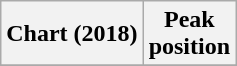<table class="wikitable sortable">
<tr>
<th scope="col">Chart (2018)</th>
<th scope="col">Peak<br>position</th>
</tr>
<tr>
</tr>
</table>
